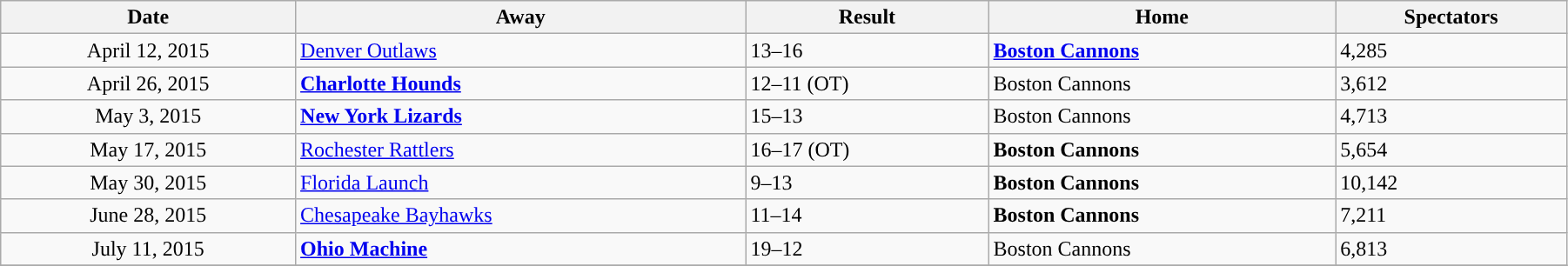<table class="wikitable" style="text-align:left; width:95%;" style="text-align:center">
<tr>
<th style="text-align:center; ">Date</th>
<th style="text-align:center; ">Away</th>
<th style="text-align:center; ">Result</th>
<th style="text-align:center; ">Home</th>
<th style="text-align:center; ">Spectators</th>
</tr>
<tr>
<td style="text-align:center;">April 12, 2015</td>
<td> <a href='#'>Denver Outlaws</a></td>
<td>13–16</td>
<td> <strong><a href='#'>Boston Cannons</a></strong></td>
<td>4,285</td>
</tr>
<tr>
<td style="text-align:center;">April 26, 2015</td>
<td> <strong><a href='#'>Charlotte Hounds</a></strong></td>
<td>12–11 (OT)</td>
<td> Boston Cannons</td>
<td>3,612</td>
</tr>
<tr>
<td style="text-align:center;">May 3, 2015</td>
<td> <strong><a href='#'>New York Lizards</a></strong></td>
<td>15–13</td>
<td> Boston Cannons</td>
<td>4,713</td>
</tr>
<tr>
<td style="text-align:center;">May 17, 2015</td>
<td> <a href='#'>Rochester Rattlers</a></td>
<td>16–17 (OT)</td>
<td> <strong>Boston Cannons</strong></td>
<td>5,654</td>
</tr>
<tr>
<td style="text-align:center;">May 30, 2015</td>
<td> <a href='#'>Florida Launch</a></td>
<td>9–13</td>
<td> <strong>Boston Cannons</strong></td>
<td>10,142</td>
</tr>
<tr>
<td style="text-align:center;">June 28, 2015</td>
<td> <a href='#'>Chesapeake Bayhawks</a></td>
<td>11–14</td>
<td> <strong>Boston Cannons</strong></td>
<td>7,211</td>
</tr>
<tr>
<td style="text-align:center;">July 11, 2015</td>
<td> <strong><a href='#'>Ohio Machine</a></strong></td>
<td>19–12</td>
<td> Boston Cannons</td>
<td>6,813</td>
</tr>
<tr>
</tr>
</table>
